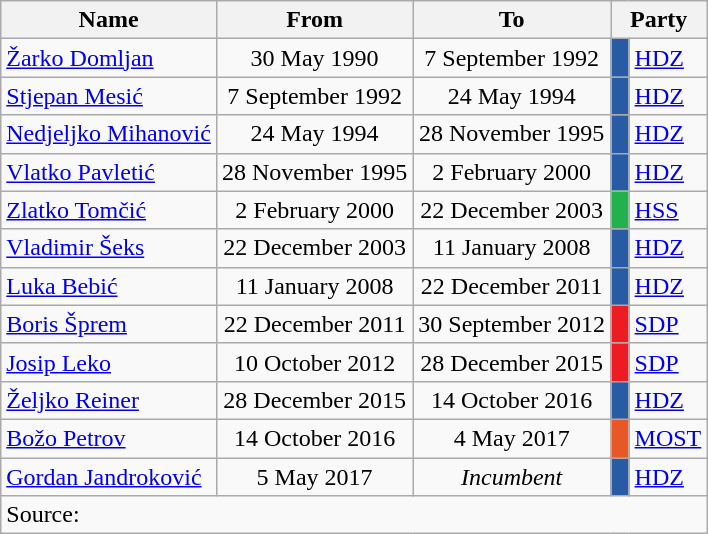<table class="wikitable">
<tr>
<th>Name</th>
<th>From</th>
<th>To</th>
<th colspan=2>Party</th>
</tr>
<tr>
<td><a href='#'>Žarko Domljan</a></td>
<td align=center>30 May 1990</td>
<td align=center>7 September 1992</td>
<td width=5px style="background-color:#295BA5"></td>
<td><a href='#'>HDZ</a></td>
</tr>
<tr>
<td><a href='#'>Stjepan Mesić</a></td>
<td align=center>7 September 1992</td>
<td align=center>24 May 1994</td>
<td width=5px style="background-color:#295BA5"></td>
<td><a href='#'>HDZ</a></td>
</tr>
<tr>
<td><a href='#'>Nedjeljko Mihanović</a></td>
<td align=center>24 May 1994</td>
<td align=center>28 November 1995</td>
<td width=5px style="background-color:#295BA5"></td>
<td><a href='#'>HDZ</a></td>
</tr>
<tr>
<td><a href='#'>Vlatko Pavletić</a></td>
<td align=center>28 November 1995</td>
<td align=center>2 February 2000</td>
<td width=5px style="background-color:#295BA5"></td>
<td><a href='#'>HDZ</a></td>
</tr>
<tr>
<td><a href='#'>Zlatko Tomčić</a></td>
<td align=center>2 February 2000</td>
<td align=center>22 December 2003</td>
<td width=5px style="background-color:#22B14D"></td>
<td><a href='#'>HSS</a></td>
</tr>
<tr>
<td><a href='#'>Vladimir Šeks</a></td>
<td align=center>22 December 2003</td>
<td align=center>11 January 2008</td>
<td width=5px style="background-color:#295BA5"></td>
<td><a href='#'>HDZ</a></td>
</tr>
<tr>
<td><a href='#'>Luka Bebić</a></td>
<td align=center>11 January 2008</td>
<td align=center>22 December 2011</td>
<td width=5px style="background-color:#295BA5"></td>
<td><a href='#'>HDZ</a></td>
</tr>
<tr>
<td><a href='#'>Boris Šprem</a></td>
<td align=center>22 December 2011</td>
<td align=center>30 September 2012</td>
<td width=5px style="background-color:#ED1C24"></td>
<td><a href='#'>SDP</a></td>
</tr>
<tr>
<td><a href='#'>Josip Leko</a></td>
<td align=center>10 October 2012</td>
<td align=center>28 December 2015</td>
<td width=5px style="background-color:#ED1C24"></td>
<td><a href='#'>SDP</a></td>
</tr>
<tr>
<td><a href='#'>Željko Reiner</a></td>
<td align=center>28 December 2015</td>
<td align=center>14 October 2016</td>
<td width=5px style="background-color:#295BA5"></td>
<td><a href='#'>HDZ</a></td>
</tr>
<tr>
<td><a href='#'>Božo Petrov</a></td>
<td align=center>14 October 2016</td>
<td align=center>4 May 2017</td>
<td width=5px style="background-color:#E85726"></td>
<td><a href='#'>MOST</a></td>
</tr>
<tr>
<td><a href='#'>Gordan Jandroković</a></td>
<td align=center>5 May 2017</td>
<td align=center><em>Incumbent</em></td>
<td width=5px style="background-color:#295BA5"></td>
<td><a href='#'>HDZ</a></td>
</tr>
<tr>
<td colspan=5>Source: </td>
</tr>
</table>
